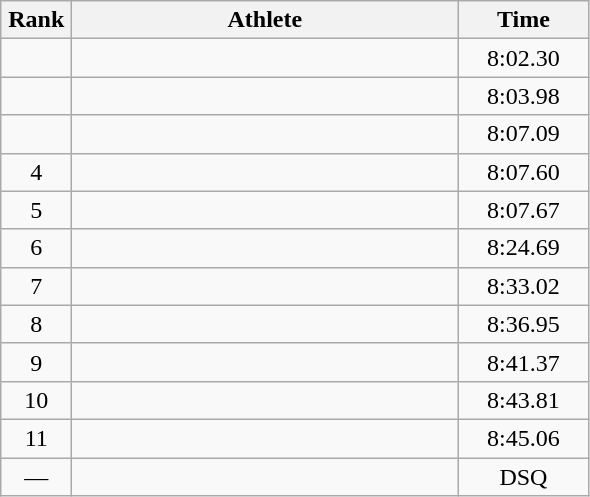<table class=wikitable style="text-align:center">
<tr>
<th width=40>Rank</th>
<th width=250>Athlete</th>
<th width=80>Time</th>
</tr>
<tr>
<td></td>
<td align=left></td>
<td>8:02.30</td>
</tr>
<tr>
<td></td>
<td align=left></td>
<td>8:03.98</td>
</tr>
<tr>
<td></td>
<td align=left></td>
<td>8:07.09</td>
</tr>
<tr>
<td>4</td>
<td align=left></td>
<td>8:07.60</td>
</tr>
<tr>
<td>5</td>
<td align=left></td>
<td>8:07.67</td>
</tr>
<tr>
<td>6</td>
<td align=left></td>
<td>8:24.69</td>
</tr>
<tr>
<td>7</td>
<td align=left></td>
<td>8:33.02</td>
</tr>
<tr>
<td>8</td>
<td align=left></td>
<td>8:36.95</td>
</tr>
<tr>
<td>9</td>
<td align=left></td>
<td>8:41.37</td>
</tr>
<tr>
<td>10</td>
<td align=left></td>
<td>8:43.81</td>
</tr>
<tr>
<td>11</td>
<td align=left></td>
<td>8:45.06</td>
</tr>
<tr>
<td>—</td>
<td align=left></td>
<td>DSQ</td>
</tr>
</table>
